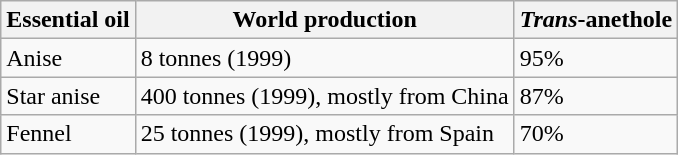<table class="wikitable">
<tr>
<th>Essential oil</th>
<th>World production</th>
<th><em>Trans</em>-anethole</th>
</tr>
<tr>
<td>Anise</td>
<td>8 tonnes (1999)</td>
<td>95%</td>
</tr>
<tr>
<td>Star anise</td>
<td>400 tonnes (1999), mostly from China</td>
<td>87%</td>
</tr>
<tr>
<td>Fennel</td>
<td>25 tonnes (1999), mostly from Spain</td>
<td>70%</td>
</tr>
</table>
